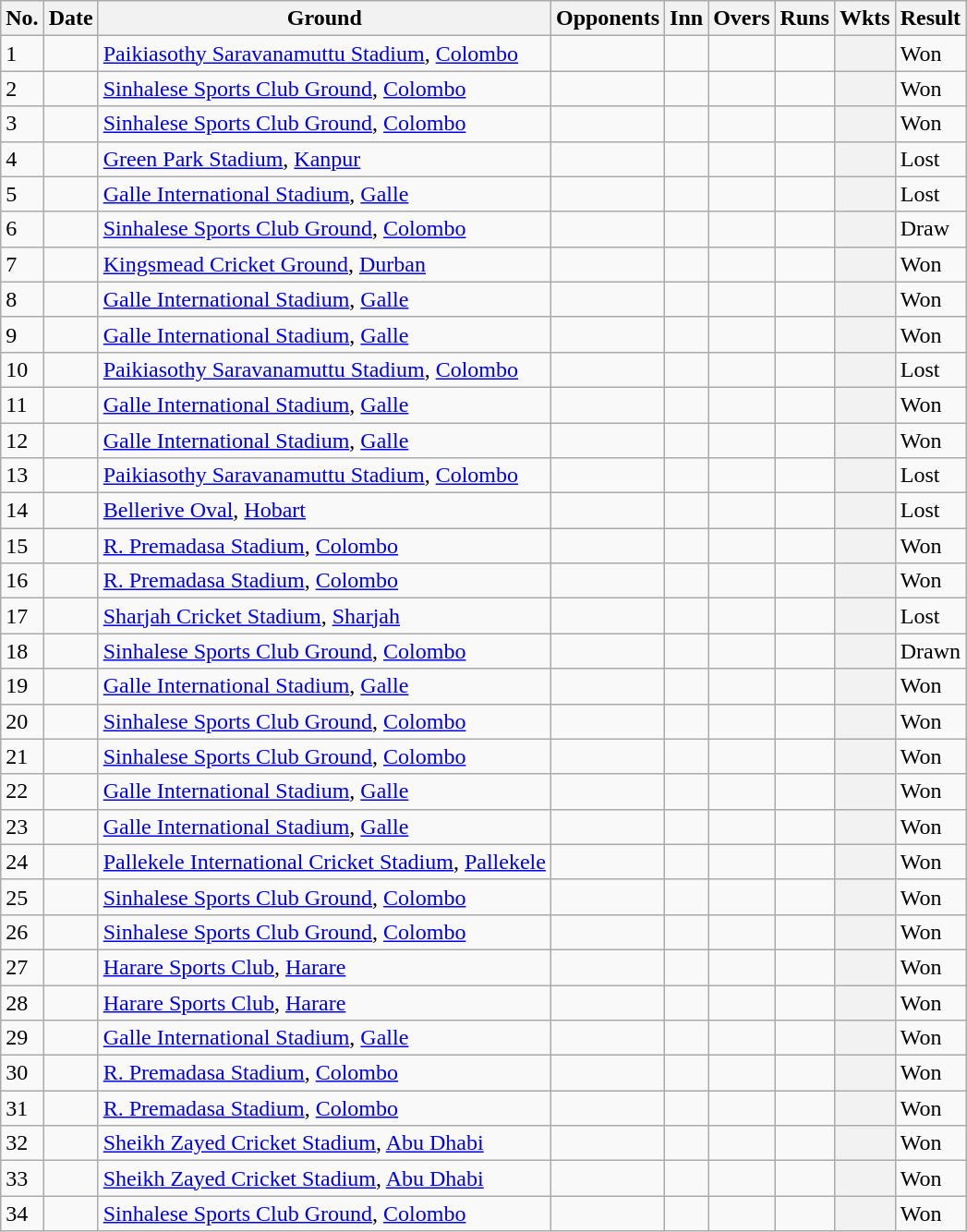<table class="wikitable sortable">
<tr>
<th>No.</th>
<th>Date</th>
<th>Ground</th>
<th>Opponents</th>
<th>Inn</th>
<th>Overs</th>
<th>Runs</th>
<th>Wkts</th>
<th>Result</th>
</tr>
<tr>
<td>1</td>
<td></td>
<td><a href='#'>Paikiasothy Saravanamuttu Stadium</a>, <a href='#'>Colombo</a></td>
<td></td>
<td></td>
<td></td>
<td></td>
<th scope="row"></th>
<td>Won</td>
</tr>
<tr>
<td>2</td>
<td></td>
<td><a href='#'>Sinhalese Sports Club Ground</a>, <a href='#'>Colombo</a></td>
<td></td>
<td></td>
<td></td>
<td></td>
<th scope="row"></th>
<td>Won</td>
</tr>
<tr>
<td>3</td>
<td></td>
<td><a href='#'>Sinhalese Sports Club Ground</a>, <a href='#'>Colombo</a></td>
<td></td>
<td></td>
<td></td>
<td></td>
<th scope="row"></th>
<td>Won</td>
</tr>
<tr>
<td>4</td>
<td></td>
<td><a href='#'>Green Park Stadium</a>, <a href='#'>Kanpur</a></td>
<td></td>
<td></td>
<td></td>
<td></td>
<th scope="row"></th>
<td>Lost</td>
</tr>
<tr>
<td>5</td>
<td></td>
<td><a href='#'>Galle International Stadium</a>, <a href='#'>Galle</a></td>
<td></td>
<td></td>
<td></td>
<td></td>
<th scope="row"></th>
<td>Lost</td>
</tr>
<tr>
<td>6</td>
<td></td>
<td><a href='#'>Sinhalese Sports Club Ground</a>, <a href='#'>Colombo</a></td>
<td></td>
<td></td>
<td></td>
<td></td>
<th scope="row"></th>
<td>Draw</td>
</tr>
<tr>
<td>7</td>
<td> </td>
<td><a href='#'>Kingsmead Cricket Ground</a>, <a href='#'>Durban</a></td>
<td></td>
<td></td>
<td></td>
<td></td>
<th scope="row"></th>
<td>Won</td>
</tr>
<tr>
<td>8</td>
<td>   </td>
<td><a href='#'>Galle International Stadium</a>, <a href='#'>Galle</a></td>
<td></td>
<td></td>
<td></td>
<td></td>
<th scope="row"></th>
<td>Won</td>
</tr>
<tr>
<td>9</td>
<td>   </td>
<td><a href='#'>Galle International Stadium</a>, <a href='#'>Galle</a></td>
<td></td>
<td></td>
<td></td>
<td></td>
<th scope="row"></th>
<td>Won</td>
</tr>
<tr>
<td>10</td>
<td></td>
<td><a href='#'>Paikiasothy Saravanamuttu Stadium</a>, <a href='#'>Colombo</a></td>
<td></td>
<td></td>
<td></td>
<td></td>
<th scope="row"></th>
<td>Lost</td>
</tr>
<tr>
<td>11</td>
<td>   </td>
<td><a href='#'>Galle International Stadium</a>, <a href='#'>Galle</a></td>
<td></td>
<td></td>
<td></td>
<td></td>
<th scope="row"></th>
<td>Won</td>
</tr>
<tr>
<td>12</td>
<td>   </td>
<td><a href='#'>Galle International Stadium</a>, <a href='#'>Galle</a></td>
<td></td>
<td></td>
<td></td>
<td></td>
<th scope="row"></th>
<td>Won</td>
</tr>
<tr>
<td>13</td>
<td></td>
<td><a href='#'>Paikiasothy Saravanamuttu Stadium</a>, <a href='#'>Colombo</a></td>
<td></td>
<td></td>
<td></td>
<td></td>
<th scope="row"></th>
<td>Lost</td>
</tr>
<tr>
<td>14</td>
<td></td>
<td><a href='#'>Bellerive Oval</a>, <a href='#'>Hobart</a></td>
<td></td>
<td></td>
<td></td>
<td></td>
<th scope="row"></th>
<td>Lost</td>
</tr>
<tr>
<td>15</td>
<td>   </td>
<td><a href='#'>R. Premadasa Stadium</a>, <a href='#'>Colombo</a></td>
<td></td>
<td></td>
<td></td>
<td></td>
<th scope="row"></th>
<td>Won</td>
</tr>
<tr>
<td>16</td>
<td>   </td>
<td><a href='#'>R. Premadasa Stadium</a>, <a href='#'>Colombo</a></td>
<td></td>
<td></td>
<td></td>
<td></td>
<th scope="row"></th>
<td>Won</td>
</tr>
<tr>
<td>17</td>
<td></td>
<td><a href='#'>Sharjah Cricket Stadium</a>, <a href='#'>Sharjah</a></td>
<td></td>
<td></td>
<td></td>
<td></td>
<th scope="row"></th>
<td>Lost</td>
</tr>
<tr>
<td>18</td>
<td></td>
<td><a href='#'>Sinhalese Sports Club Ground</a>, <a href='#'>Colombo</a></td>
<td></td>
<td></td>
<td></td>
<td></td>
<th scope="row"></th>
<td>Drawn</td>
</tr>
<tr>
<td>19</td>
<td> </td>
<td><a href='#'>Galle International Stadium</a>, <a href='#'>Galle</a></td>
<td></td>
<td></td>
<td></td>
<td></td>
<th scope="row"></th>
<td>Won</td>
</tr>
<tr>
<td>20</td>
<td>   </td>
<td><a href='#'>Sinhalese Sports Club Ground</a>, <a href='#'>Colombo</a></td>
<td></td>
<td></td>
<td></td>
<td></td>
<th scope="row"></th>
<td>Won</td>
</tr>
<tr>
<td>21</td>
<td>   </td>
<td><a href='#'>Sinhalese Sports Club Ground</a>, <a href='#'>Colombo</a></td>
<td></td>
<td></td>
<td></td>
<td></td>
<th scope="row"></th>
<td>Won</td>
</tr>
<tr>
<td>22</td>
<td></td>
<td><a href='#'>Galle International Stadium</a>, <a href='#'>Galle</a></td>
<td></td>
<td></td>
<td></td>
<td></td>
<th scope="row"></th>
<td>Won</td>
</tr>
<tr>
<td>23</td>
<td></td>
<td><a href='#'>Galle International Stadium</a>, <a href='#'>Galle</a></td>
<td></td>
<td></td>
<td></td>
<td></td>
<th scope="row"></th>
<td>Won</td>
</tr>
<tr>
<td>24</td>
<td></td>
<td><a href='#'>Pallekele International Cricket Stadium</a>, <a href='#'>Pallekele</a></td>
<td></td>
<td></td>
<td></td>
<td></td>
<th scope="row"></th>
<td>Won</td>
</tr>
<tr>
<td>25</td>
<td>   </td>
<td><a href='#'>Sinhalese Sports Club Ground</a>, <a href='#'>Colombo</a></td>
<td></td>
<td></td>
<td></td>
<td></td>
<th scope="row"></th>
<td>Won</td>
</tr>
<tr>
<td>26</td>
<td>   </td>
<td><a href='#'>Sinhalese Sports Club Ground</a>, <a href='#'>Colombo</a></td>
<td></td>
<td></td>
<td></td>
<td></td>
<th scope="row"></th>
<td>Won</td>
</tr>
<tr>
<td>27</td>
<td>   </td>
<td><a href='#'>Harare Sports Club</a>, <a href='#'>Harare</a></td>
<td></td>
<td></td>
<td></td>
<td></td>
<th scope="row"></th>
<td>Won</td>
</tr>
<tr>
<td>28</td>
<td>   </td>
<td><a href='#'>Harare Sports Club</a>, <a href='#'>Harare</a></td>
<td></td>
<td></td>
<td></td>
<td></td>
<th scope="row"></th>
<td>Won</td>
</tr>
<tr>
<td>29</td>
<td></td>
<td><a href='#'>Galle International Stadium</a>, <a href='#'>Galle</a></td>
<td></td>
<td></td>
<td></td>
<td></td>
<th scope="row"></th>
<td>Won</td>
</tr>
<tr>
<td>30</td>
<td></td>
<td><a href='#'>R. Premadasa Stadium</a>, <a href='#'>Colombo</a></td>
<td></td>
<td></td>
<td></td>
<td></td>
<th scope="row"></th>
<td>Won</td>
</tr>
<tr>
<td>31</td>
<td> </td>
<td><a href='#'>R. Premadasa Stadium</a>, <a href='#'>Colombo</a></td>
<td></td>
<td></td>
<td></td>
<td></td>
<th scope="row"></th>
<td>Won</td>
</tr>
<tr>
<td>32</td>
<td></td>
<td><a href='#'>Sheikh Zayed Cricket Stadium</a>, <a href='#'>Abu Dhabi</a></td>
<td></td>
<td></td>
<td></td>
<td></td>
<th scope="row"></th>
<td>Won</td>
</tr>
<tr>
<td>33</td>
<td>  </td>
<td><a href='#'>Sheikh Zayed Cricket Stadium</a>, <a href='#'>Abu Dhabi</a></td>
<td></td>
<td></td>
<td></td>
<td></td>
<th scope="row"></th>
<td>Won</td>
</tr>
<tr>
<td>34</td>
<td></td>
<td><a href='#'>Sinhalese Sports Club Ground</a>, <a href='#'>Colombo</a></td>
<td></td>
<td></td>
<td></td>
<td></td>
<th scope="row"></th>
<td>Won</td>
</tr>
</table>
